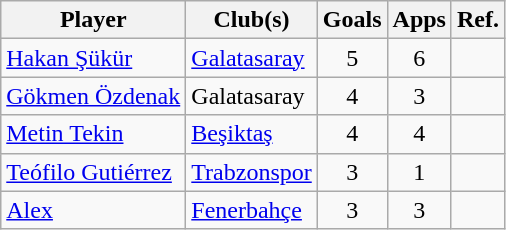<table class="wikitable sortable" style="text-align:center">
<tr>
<th>Player</th>
<th>Club(s)</th>
<th>Goals</th>
<th>Apps</th>
<th>Ref.</th>
</tr>
<tr>
<td align="left"> <a href='#'>Hakan Şükür</a></td>
<td align="left"><a href='#'>Galatasaray</a></td>
<td>5</td>
<td>6</td>
<td></td>
</tr>
<tr>
<td align="left"> <a href='#'>Gökmen Özdenak</a></td>
<td align="left">Galatasaray</td>
<td>4</td>
<td>3</td>
<td></td>
</tr>
<tr>
<td align="left"> <a href='#'>Metin Tekin</a></td>
<td align="left"><a href='#'>Beşiktaş</a></td>
<td>4</td>
<td>4</td>
<td></td>
</tr>
<tr>
<td align="left"> <a href='#'>Teófilo Gutiérrez</a></td>
<td align="left"><a href='#'>Trabzonspor</a></td>
<td>3</td>
<td>1</td>
<td></td>
</tr>
<tr>
<td align="left"> <a href='#'>Alex</a></td>
<td align="left"><a href='#'>Fenerbahçe</a></td>
<td>3</td>
<td>3</td>
<td></td>
</tr>
</table>
